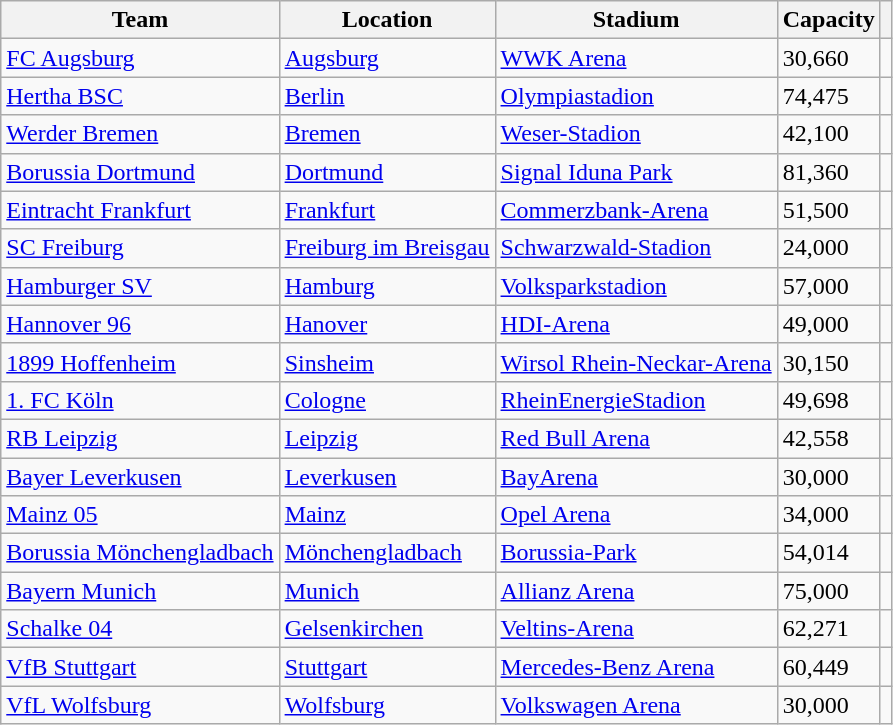<table class="wikitable sortable" style="text-align:left;">
<tr>
<th>Team</th>
<th>Location</th>
<th>Stadium</th>
<th>Capacity</th>
<th class="unsortable"></th>
</tr>
<tr>
<td data-sort-value="Augsburg"><a href='#'>FC Augsburg</a></td>
<td><a href='#'>Augsburg</a></td>
<td><a href='#'>WWK Arena</a></td>
<td>30,660</td>
<td style="text-align:center"></td>
</tr>
<tr>
<td data-sort-value="Berlin"><a href='#'>Hertha BSC</a></td>
<td><a href='#'>Berlin</a></td>
<td><a href='#'>Olympiastadion</a></td>
<td>74,475</td>
<td style="text-align:center"></td>
</tr>
<tr>
<td data-sort-value="Bremen"><a href='#'>Werder Bremen</a></td>
<td><a href='#'>Bremen</a></td>
<td><a href='#'>Weser-Stadion</a></td>
<td>42,100</td>
<td style="text-align:center"></td>
</tr>
<tr>
<td data-sort-value="Dortmund"><a href='#'>Borussia Dortmund</a></td>
<td><a href='#'>Dortmund</a></td>
<td><a href='#'>Signal Iduna Park</a></td>
<td>81,360</td>
<td style="text-align:center"></td>
</tr>
<tr>
<td data-sort-value="Frankfurt"><a href='#'>Eintracht Frankfurt</a></td>
<td><a href='#'>Frankfurt</a></td>
<td><a href='#'>Commerzbank-Arena</a></td>
<td>51,500</td>
<td style="text-align:center"></td>
</tr>
<tr>
<td data-sort-value="Freiburg"><a href='#'>SC Freiburg</a></td>
<td><a href='#'>Freiburg im Breisgau</a></td>
<td><a href='#'>Schwarzwald-Stadion</a></td>
<td>24,000</td>
<td style="text-align:center"></td>
</tr>
<tr>
<td data-sort-value="Hamburg"><a href='#'>Hamburger SV</a></td>
<td><a href='#'>Hamburg</a></td>
<td><a href='#'>Volksparkstadion</a></td>
<td>57,000</td>
<td style="text-align:center"></td>
</tr>
<tr>
<td data-sort-value="Hannover"><a href='#'>Hannover 96</a></td>
<td><a href='#'>Hanover</a></td>
<td><a href='#'>HDI-Arena</a></td>
<td>49,000</td>
<td style="text-align:center"></td>
</tr>
<tr>
<td data-sort-value="Hoffenheim"><a href='#'>1899 Hoffenheim</a></td>
<td><a href='#'>Sinsheim</a></td>
<td><a href='#'>Wirsol Rhein-Neckar-Arena</a></td>
<td>30,150</td>
<td style="text-align:center"></td>
</tr>
<tr>
<td data-sort-value="Koln"><a href='#'>1. FC Köln</a></td>
<td><a href='#'>Cologne</a></td>
<td><a href='#'>RheinEnergieStadion</a></td>
<td>49,698</td>
<td style="text-align:center"></td>
</tr>
<tr>
<td data-sort-value="Leipzig"><a href='#'>RB Leipzig</a></td>
<td><a href='#'>Leipzig</a></td>
<td><a href='#'>Red Bull Arena</a></td>
<td>42,558</td>
<td style="text-align:center"></td>
</tr>
<tr>
<td data-sort-value="Leverkusen"><a href='#'>Bayer Leverkusen</a></td>
<td><a href='#'>Leverkusen</a></td>
<td><a href='#'>BayArena</a></td>
<td>30,000</td>
<td style="text-align:center"></td>
</tr>
<tr>
<td data-sort-value="Mainz"><a href='#'>Mainz 05</a></td>
<td><a href='#'>Mainz</a></td>
<td><a href='#'>Opel Arena</a></td>
<td>34,000</td>
<td style="text-align:center"></td>
</tr>
<tr>
<td data-sort-value="Monchengladbach"><a href='#'>Borussia Mönchengladbach</a></td>
<td><a href='#'>Mönchengladbach</a></td>
<td><a href='#'>Borussia-Park</a></td>
<td>54,014</td>
<td style="text-align:center"></td>
</tr>
<tr>
<td data-sort-value="Munich"><a href='#'>Bayern Munich</a></td>
<td><a href='#'>Munich</a></td>
<td><a href='#'>Allianz Arena</a></td>
<td>75,000</td>
<td style="text-align:center"></td>
</tr>
<tr>
<td data-sort-value="Schalke"><a href='#'>Schalke 04</a></td>
<td><a href='#'>Gelsenkirchen</a></td>
<td><a href='#'>Veltins-Arena</a></td>
<td>62,271</td>
<td style="text-align:center"></td>
</tr>
<tr>
<td data-sort-value="Stuttgart"><a href='#'>VfB Stuttgart</a></td>
<td><a href='#'>Stuttgart</a></td>
<td><a href='#'>Mercedes-Benz Arena</a></td>
<td>60,449</td>
<td style="text-align:center"></td>
</tr>
<tr>
<td data-sort-value="Wolfsburg"><a href='#'>VfL Wolfsburg</a></td>
<td><a href='#'>Wolfsburg</a></td>
<td><a href='#'>Volkswagen Arena</a></td>
<td>30,000</td>
<td style="text-align:center"></td>
</tr>
</table>
